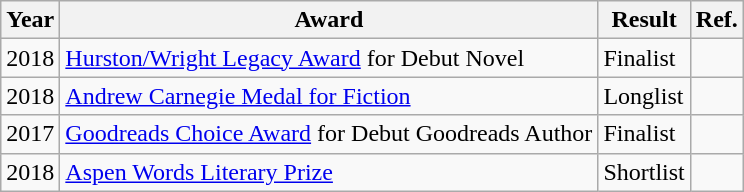<table class="wikitable">
<tr>
<th>Year</th>
<th>Award</th>
<th>Result</th>
<th>Ref.</th>
</tr>
<tr>
<td>2018</td>
<td><a href='#'>Hurston/Wright Legacy Award</a> for Debut Novel</td>
<td>Finalist</td>
<td></td>
</tr>
<tr>
<td>2018</td>
<td><a href='#'>Andrew Carnegie Medal for Fiction</a></td>
<td>Longlist</td>
<td></td>
</tr>
<tr>
<td>2017</td>
<td><a href='#'>Goodreads Choice Award</a> for Debut Goodreads Author</td>
<td>Finalist</td>
<td></td>
</tr>
<tr>
<td>2018</td>
<td><a href='#'>Aspen Words Literary Prize</a></td>
<td>Shortlist</td>
<td></td>
</tr>
</table>
